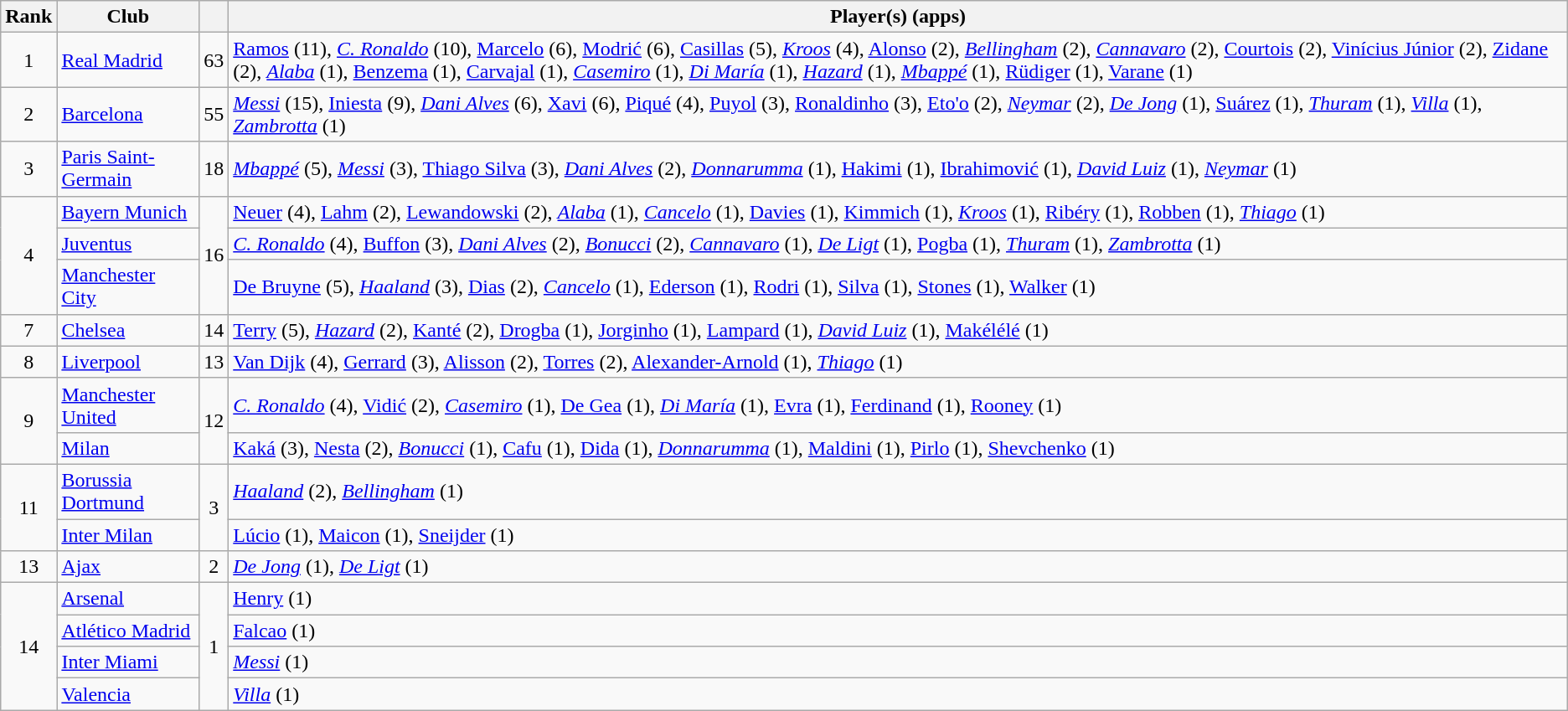<table class="wikitable">
<tr>
<th>Rank</th>
<th>Club</th>
<th></th>
<th>Player(s) (apps)</th>
</tr>
<tr>
<td align="center">1</td>
<td> <a href='#'>Real Madrid</a></td>
<td align="center">63</td>
<td><a href='#'>Ramos</a> (11), <em><a href='#'>C. Ronaldo</a></em> (10), <a href='#'>Marcelo</a> (6), <a href='#'>Modrić</a> (6), <a href='#'>Casillas</a> (5), <em><a href='#'>Kroos</a></em> (4), <a href='#'>Alonso</a> (2), <em><a href='#'>Bellingham</a></em> (2), <em><a href='#'>Cannavaro</a></em> (2), <a href='#'>Courtois</a> (2), <a href='#'>Vinícius Júnior</a> (2), <a href='#'>Zidane</a> (2), <em><a href='#'>Alaba</a></em> (1), <a href='#'>Benzema</a> (1), <a href='#'>Carvajal</a> (1), <em><a href='#'>Casemiro</a></em> (1), <em><a href='#'>Di María</a></em> (1), <em><a href='#'>Hazard</a></em> (1), <em><a href='#'>Mbappé</a></em> (1), <a href='#'>Rüdiger</a> (1), <a href='#'>Varane</a> (1)</td>
</tr>
<tr>
<td align="center">2</td>
<td> <a href='#'>Barcelona</a></td>
<td align="center">55</td>
<td><em><a href='#'>Messi</a></em> (15), <a href='#'>Iniesta</a> (9), <em><a href='#'>Dani Alves</a></em> (6), <a href='#'>Xavi</a> (6), <a href='#'>Piqué</a> (4), <a href='#'>Puyol</a> (3), <a href='#'>Ronaldinho</a> (3), <a href='#'>Eto'o</a> (2), <em><a href='#'>Neymar</a></em> (2), <em><a href='#'>De Jong</a></em> (1), <a href='#'>Suárez</a> (1), <em><a href='#'>Thuram</a></em> (1), <em><a href='#'>Villa</a></em> (1), <em><a href='#'>Zambrotta</a></em> (1)</td>
</tr>
<tr>
<td align="center">3</td>
<td> <a href='#'>Paris Saint-Germain</a></td>
<td align="center">18</td>
<td><em><a href='#'>Mbappé</a></em> (5), <em><a href='#'>Messi</a></em> (3), <a href='#'>Thiago Silva</a> (3), <em><a href='#'>Dani Alves</a></em> (2), <em><a href='#'>Donnarumma</a></em> (1), <a href='#'>Hakimi</a> (1), <a href='#'>Ibrahimović</a> (1), <em><a href='#'>David Luiz</a></em> (1), <em><a href='#'>Neymar</a></em> (1)</td>
</tr>
<tr>
<td rowspan="3" align="center">4</td>
<td> <a href='#'>Bayern Munich</a></td>
<td rowspan="3" align="center">16</td>
<td><a href='#'>Neuer</a> (4), <a href='#'>Lahm</a> (2), <a href='#'>Lewandowski</a> (2), <em><a href='#'>Alaba</a></em> (1), <em><a href='#'>Cancelo</a></em> (1), <a href='#'>Davies</a> (1), <a href='#'>Kimmich</a> (1), <em><a href='#'>Kroos</a></em> (1), <a href='#'>Ribéry</a> (1), <a href='#'>Robben</a> (1), <em><a href='#'>Thiago</a></em> (1)</td>
</tr>
<tr>
<td> <a href='#'>Juventus</a></td>
<td><em><a href='#'>C. Ronaldo</a></em> (4), <a href='#'>Buffon</a> (3), <em><a href='#'>Dani Alves</a></em> (2), <em><a href='#'>Bonucci</a></em> (2), <em><a href='#'>Cannavaro</a></em> (1), <em><a href='#'>De Ligt</a></em> (1), <a href='#'>Pogba</a> (1), <em><a href='#'>Thuram</a></em> (1), <em><a href='#'>Zambrotta</a></em> (1)</td>
</tr>
<tr>
<td> <a href='#'>Manchester City</a></td>
<td><a href='#'>De Bruyne</a> (5), <em><a href='#'>Haaland</a></em> (3), <a href='#'>Dias</a> (2), <em><a href='#'>Cancelo</a></em> (1), <a href='#'>Ederson</a> (1), <a href='#'>Rodri</a> (1), <a href='#'>Silva</a> (1), <a href='#'>Stones</a> (1), <a href='#'>Walker</a> (1)</td>
</tr>
<tr>
<td align="center">7</td>
<td> <a href='#'>Chelsea</a></td>
<td align="center">14</td>
<td><a href='#'>Terry</a> (5), <em><a href='#'>Hazard</a></em> (2), <a href='#'>Kanté</a> (2), <a href='#'>Drogba</a> (1), <a href='#'>Jorginho</a> (1), <a href='#'>Lampard</a> (1), <em><a href='#'>David Luiz</a></em> (1), <a href='#'>Makélélé</a> (1)</td>
</tr>
<tr>
<td align="center">8</td>
<td> <a href='#'>Liverpool</a></td>
<td align="center">13</td>
<td><a href='#'>Van Dijk</a> (4), <a href='#'>Gerrard</a> (3), <a href='#'>Alisson</a> (2), <a href='#'>Torres</a> (2), <a href='#'>Alexander-Arnold</a> (1), <em><a href='#'>Thiago</a></em> (1)</td>
</tr>
<tr>
<td rowspan="2" align="center">9</td>
<td> <a href='#'>Manchester United</a></td>
<td rowspan="2" align="center">12</td>
<td><em><a href='#'>C. Ronaldo</a></em> (4), <a href='#'>Vidić</a> (2), <em><a href='#'>Casemiro</a></em> (1), <a href='#'>De Gea</a> (1), <em><a href='#'>Di María</a></em> (1), <a href='#'>Evra</a> (1), <a href='#'>Ferdinand</a> (1), <a href='#'>Rooney</a> (1)</td>
</tr>
<tr>
<td> <a href='#'>Milan</a></td>
<td><a href='#'>Kaká</a> (3), <a href='#'>Nesta</a> (2), <em><a href='#'>Bonucci</a></em> (1), <a href='#'>Cafu</a> (1), <a href='#'>Dida</a> (1), <em><a href='#'>Donnarumma</a></em> (1), <a href='#'>Maldini</a> (1), <a href='#'>Pirlo</a> (1), <a href='#'>Shevchenko</a> (1)</td>
</tr>
<tr>
<td rowspan="2" align="center">11</td>
<td> <a href='#'>Borussia Dortmund</a></td>
<td rowspan="2" align="center">3</td>
<td><em><a href='#'>Haaland</a></em> (2), <em><a href='#'>Bellingham</a></em> (1)</td>
</tr>
<tr>
<td> <a href='#'>Inter Milan</a></td>
<td><a href='#'>Lúcio</a> (1), <a href='#'>Maicon</a> (1), <a href='#'>Sneijder</a> (1)</td>
</tr>
<tr>
<td align="center">13</td>
<td> <a href='#'>Ajax</a></td>
<td align="center">2</td>
<td><em><a href='#'>De Jong</a></em> (1), <em><a href='#'>De Ligt</a></em> (1)</td>
</tr>
<tr>
<td rowspan="4" align="center">14</td>
<td> <a href='#'>Arsenal</a></td>
<td rowspan="4" align="center">1</td>
<td><a href='#'>Henry</a> (1)</td>
</tr>
<tr>
<td> <a href='#'>Atlético Madrid</a></td>
<td><a href='#'>Falcao</a> (1)</td>
</tr>
<tr>
<td> <a href='#'>Inter Miami</a></td>
<td><em><a href='#'>Messi</a></em> (1)</td>
</tr>
<tr>
<td> <a href='#'>Valencia</a></td>
<td><em><a href='#'>Villa</a></em> (1)</td>
</tr>
</table>
